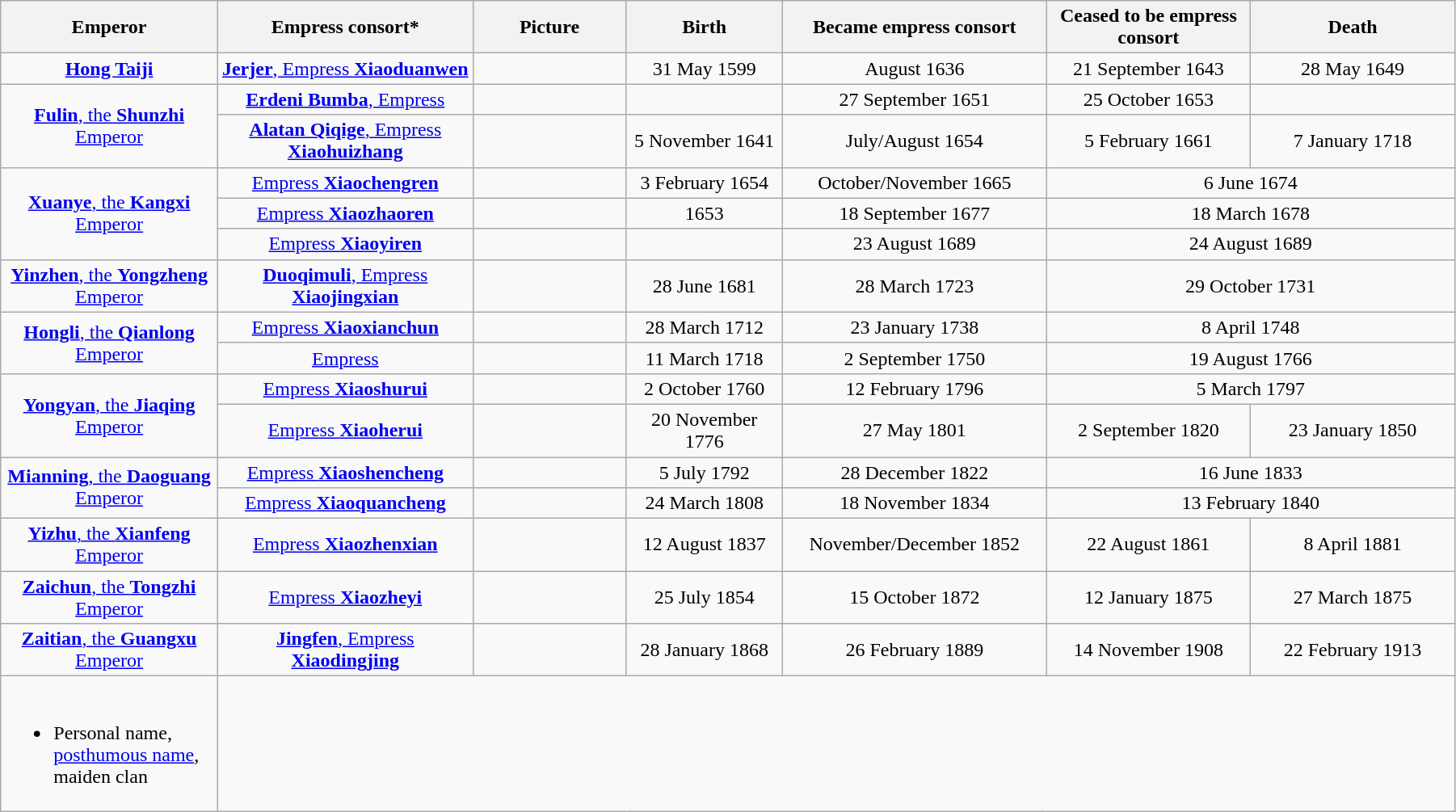<table class="wikitable" style="width:95%;">
<tr>
<th style="width:6%;">Emperor</th>
<th style="width:10%;">Empress consort*</th>
<th style="width:6%;">Picture</th>
<th style="width:6%;">Birth</th>
<th style="width:8%;">Became empress consort</th>
<th style="width:8%;">Ceased to be empress consort</th>
<th style="width:8%;">Death</th>
</tr>
<tr>
<td style="text-align:center;"><strong><a href='#'>Hong Taiji</a></strong></td>
<td style="text-align:center;"><a href='#'><strong>Jerjer</strong>, Empress <strong>Xiaoduanwen</strong><br></a></td>
<td style="text-align:center;"></td>
<td style="text-align:center;">31 May 1599</td>
<td style="text-align:center;">August 1636</td>
<td style="text-align:center;">21 September 1643<br><em></em></td>
<td style="text-align:center;">28 May 1649</td>
</tr>
<tr>
<td style="text-align:center;" rowspan="2"><a href='#'><strong>Fulin</strong>, the <strong>Shunzhi</strong> Emperor</a></td>
<td style="text-align:center;"><a href='#'><strong>Erdeni Bumba</strong>, Empress<br></a></td>
<td style="text-align:center;"></td>
<td style="text-align:center;"></td>
<td style="text-align:center;">27 September 1651</td>
<td style="text-align:center;">25 October 1653<br><em></em></td>
<td style="text-align:center;"></td>
</tr>
<tr>
<td style="text-align:center;"><a href='#'><strong>Alatan Qiqige</strong>, Empress <strong>Xiaohuizhang</strong><br></a></td>
<td style="text-align:center;"></td>
<td style="text-align:center;">5 November 1641</td>
<td style="text-align:center;">July/August 1654</td>
<td style="text-align:center;">5 February 1661<br><em></em></td>
<td style="text-align:center;">7 January 1718</td>
</tr>
<tr>
<td style="text-align:center;" rowspan="3"><a href='#'><strong>Xuanye</strong>, the <strong>Kangxi</strong> Emperor</a></td>
<td style="text-align:center;"><a href='#'>Empress <strong>Xiaochengren</strong><br></a></td>
<td style="text-align:center;"></td>
<td style="text-align:center;">3 February 1654</td>
<td style="text-align:center;">October/November 1665</td>
<td style="text-align:center;" colspan="2">6 June 1674</td>
</tr>
<tr>
<td style="text-align:center;"><a href='#'>Empress <strong>Xiaozhaoren</strong><br></a></td>
<td style="text-align:center;"></td>
<td style="text-align:center;">1653</td>
<td style="text-align:center;">18 September 1677</td>
<td style="text-align:center;" colspan="2">18 March 1678</td>
</tr>
<tr>
<td style="text-align:center;"><a href='#'>Empress <strong>Xiaoyiren</strong><br></a></td>
<td style="text-align:center;"></td>
<td style="text-align:center;"></td>
<td style="text-align:center;">23 August 1689</td>
<td style="text-align:center;" colspan="2">24 August 1689</td>
</tr>
<tr>
<td style="text-align:center;"><a href='#'><strong>Yinzhen</strong>, the <strong>Yongzheng</strong> Emperor</a></td>
<td style="text-align:center;"><a href='#'><strong>Duoqimuli</strong>, Empress <strong>Xiaojingxian</strong><br></a></td>
<td style="text-align:center;"></td>
<td style="text-align:center;">28 June 1681</td>
<td style="text-align:center;">28 March 1723</td>
<td style="text-align:center;" colspan="2">29 October 1731</td>
</tr>
<tr>
<td style="text-align:center;" rowspan="2"><a href='#'><strong>Hongli</strong>, the <strong>Qianlong</strong> Emperor</a></td>
<td style="text-align:center;"><a href='#'>Empress <strong>Xiaoxianchun</strong><br></a></td>
<td style="text-align:center;"></td>
<td style="text-align:center;">28 March 1712</td>
<td style="text-align:center;">23 January 1738</td>
<td style="text-align:center;" colspan="2">8 April 1748</td>
</tr>
<tr>
<td style="text-align:center;"><a href='#'>Empress<br></a></td>
<td style="text-align:center;"></td>
<td style="text-align:center;">11 March 1718</td>
<td style="text-align:center;">2 September 1750</td>
<td style="text-align:center;" colspan="2">19 August 1766</td>
</tr>
<tr>
<td style="text-align:center;" rowspan="2"><a href='#'><strong>Yongyan</strong>, the <strong>Jiaqing</strong> Emperor</a></td>
<td style="text-align:center;"><a href='#'>Empress <strong>Xiaoshurui</strong><br></a></td>
<td style="text-align:center;"></td>
<td style="text-align:center;">2 October 1760</td>
<td style="text-align:center;">12 February 1796</td>
<td style="text-align:center;" colspan="2">5 March 1797</td>
</tr>
<tr>
<td style="text-align:center;"><a href='#'>Empress <strong>Xiaoherui</strong><br></a></td>
<td style="text-align:center;"></td>
<td style="text-align:center;">20 November 1776</td>
<td style="text-align:center;">27 May 1801</td>
<td style="text-align:center;">2 September 1820<br><em></em></td>
<td style="text-align:center;">23 January 1850</td>
</tr>
<tr>
<td style="text-align:center;" rowspan="2"><a href='#'><strong>Mianning</strong>, the <strong>Daoguang </strong> Emperor</a></td>
<td style="text-align:center;"><a href='#'>Empress <strong>Xiaoshencheng</strong><br></a></td>
<td style="text-align:center;"></td>
<td style="text-align:center;">5 July 1792</td>
<td style="text-align:center;">28 December 1822</td>
<td style="text-align:center;" colspan="2">16 June 1833</td>
</tr>
<tr>
<td style="text-align:center;"><a href='#'>Empress <strong>Xiaoquancheng</strong><br></a></td>
<td style="text-align:center;"></td>
<td style="text-align:center;">24 March 1808</td>
<td style="text-align:center;">18 November 1834</td>
<td style="text-align:center;" colspan="2">13 February 1840</td>
</tr>
<tr>
<td style="text-align:center;"><a href='#'><strong>Yizhu</strong>, the <strong>Xianfeng </strong> Emperor</a></td>
<td style="text-align:center;"><a href='#'>Empress <strong>Xiaozhenxian</strong><br></a></td>
<td style="text-align:center;"></td>
<td style="text-align:center;">12 August 1837</td>
<td style="text-align:center;">November/December 1852</td>
<td style="text-align:center;">22 August 1861<br><em></em></td>
<td style="text-align:center;">8 April 1881</td>
</tr>
<tr>
<td style="text-align:center;"><a href='#'><strong>Zaichun</strong>, the <strong>Tongzhi </strong> Emperor</a></td>
<td style="text-align:center;"><a href='#'>Empress <strong>Xiaozheyi</strong><br></a></td>
<td style="text-align:center;"></td>
<td style="text-align:center;">25 July 1854</td>
<td style="text-align:center;">15 October 1872</td>
<td style="text-align:center;">12 January 1875<br><em></em></td>
<td style="text-align:center;">27 March 1875</td>
</tr>
<tr>
<td style="text-align:center;"><a href='#'><strong>Zaitian</strong>, the <strong>Guangxu </strong> Emperor</a></td>
<td style="text-align:center;"><a href='#'><strong>Jingfen</strong>, Empress <strong>Xiaodingjing</strong><br></a></td>
<td style="text-align:center;"></td>
<td style="text-align:center;">28 January 1868</td>
<td style="text-align:center;">26 February 1889</td>
<td style="text-align:center;">14 November 1908<br><em></em></td>
<td style="text-align:center;">22 February 1913</td>
</tr>
<tr>
<td><br><ul><li>Personal name, <a href='#'>posthumous name</a>, maiden clan</li></ul></td>
</tr>
</table>
